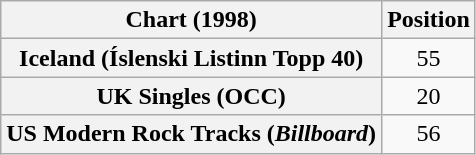<table class="wikitable sortable plainrowheaders" style="text-align:center">
<tr>
<th scope="col">Chart (1998)</th>
<th scope="col">Position</th>
</tr>
<tr>
<th scope="row">Iceland (Íslenski Listinn Topp 40)</th>
<td>55</td>
</tr>
<tr>
<th scope="row">UK Singles (OCC)</th>
<td>20</td>
</tr>
<tr>
<th scope="row">US Modern Rock Tracks (<em>Billboard</em>)</th>
<td>56</td>
</tr>
</table>
